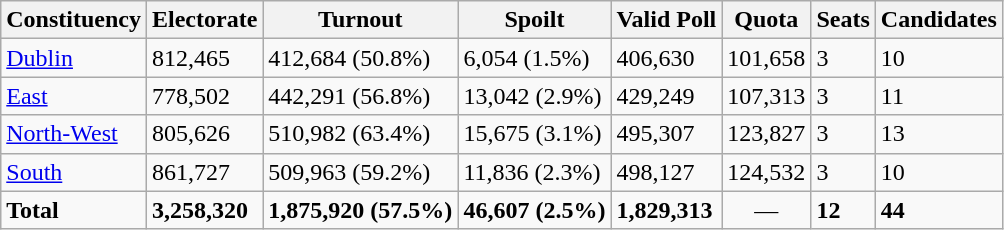<table class="wikitable">
<tr>
<th>Constituency</th>
<th>Electorate</th>
<th>Turnout</th>
<th>Spoilt</th>
<th>Valid Poll</th>
<th>Quota</th>
<th>Seats</th>
<th>Candidates</th>
</tr>
<tr>
<td><a href='#'>Dublin</a></td>
<td>812,465</td>
<td>412,684 (50.8%)</td>
<td>6,054 (1.5%)</td>
<td>406,630</td>
<td>101,658</td>
<td>3</td>
<td>10</td>
</tr>
<tr>
<td><a href='#'>East</a></td>
<td>778,502</td>
<td>442,291 (56.8%)</td>
<td>13,042 (2.9%)</td>
<td>429,249</td>
<td>107,313</td>
<td>3</td>
<td>11</td>
</tr>
<tr>
<td><a href='#'>North-West</a></td>
<td>805,626</td>
<td>510,982 (63.4%)</td>
<td>15,675 (3.1%)</td>
<td>495,307</td>
<td>123,827</td>
<td>3</td>
<td>13</td>
</tr>
<tr>
<td><a href='#'>South</a></td>
<td>861,727</td>
<td>509,963 (59.2%)</td>
<td>11,836 (2.3%)</td>
<td>498,127</td>
<td>124,532</td>
<td>3</td>
<td>10</td>
</tr>
<tr>
<td><strong>Total</strong></td>
<td><strong>3,258,320</strong></td>
<td><strong>1,875,920 (57.5%)</strong></td>
<td><strong>46,607 (2.5%)</strong></td>
<td><strong>1,829,313</strong></td>
<td align=center>—</td>
<td><strong>12</strong></td>
<td><strong>44</strong></td>
</tr>
</table>
